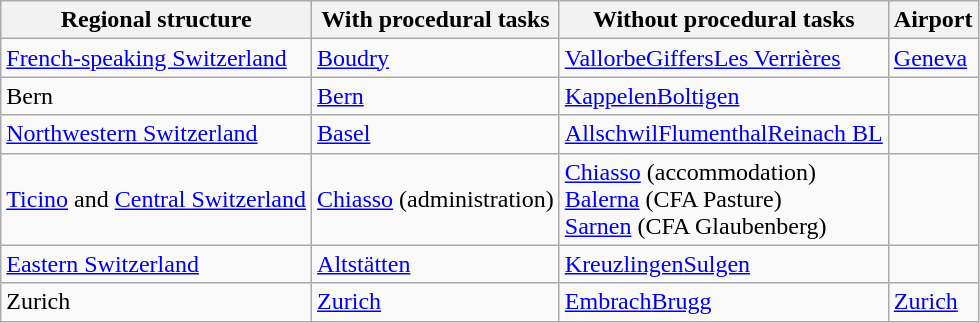<table class="wikitable center">
<tr>
<th>Regional structure</th>
<th>With procedural tasks</th>
<th>Without procedural tasks</th>
<th>Airport</th>
</tr>
<tr>
<td><a href='#'>French-speaking Switzerland</a></td>
<td><a href='#'>Boudry</a></td>
<td><a href='#'>Vallorbe</a><a href='#'>Giffers</a><a href='#'>Les Verrières</a></td>
<td><a href='#'>Geneva</a></td>
</tr>
<tr>
<td>Bern</td>
<td><a href='#'>Bern</a></td>
<td><a href='#'>Kappelen</a><a href='#'>Boltigen</a></td>
<td></td>
</tr>
<tr>
<td><a href='#'>Northwestern Switzerland</a></td>
<td><a href='#'>Basel</a></td>
<td><a href='#'>Allschwil</a><a href='#'>Flumenthal</a><a href='#'>Reinach BL</a></td>
<td></td>
</tr>
<tr>
<td><a href='#'>Ticino</a> and <a href='#'>Central Switzerland</a></td>
<td><a href='#'>Chiasso</a> (administration)</td>
<td><a href='#'>Chiasso</a> (accommodation)<br><a href='#'>Balerna</a> (CFA Pasture)<br><a href='#'>Sarnen</a> (CFA Glaubenberg)</td>
<td></td>
</tr>
<tr>
<td><a href='#'>Eastern Switzerland</a></td>
<td><a href='#'>Altstätten</a></td>
<td><a href='#'>Kreuzlingen</a><a href='#'>Sulgen</a></td>
<td></td>
</tr>
<tr>
<td>Zurich</td>
<td><a href='#'>Zurich</a></td>
<td><a href='#'>Embrach</a><a href='#'>Brugg</a></td>
<td><a href='#'>Zurich</a></td>
</tr>
</table>
